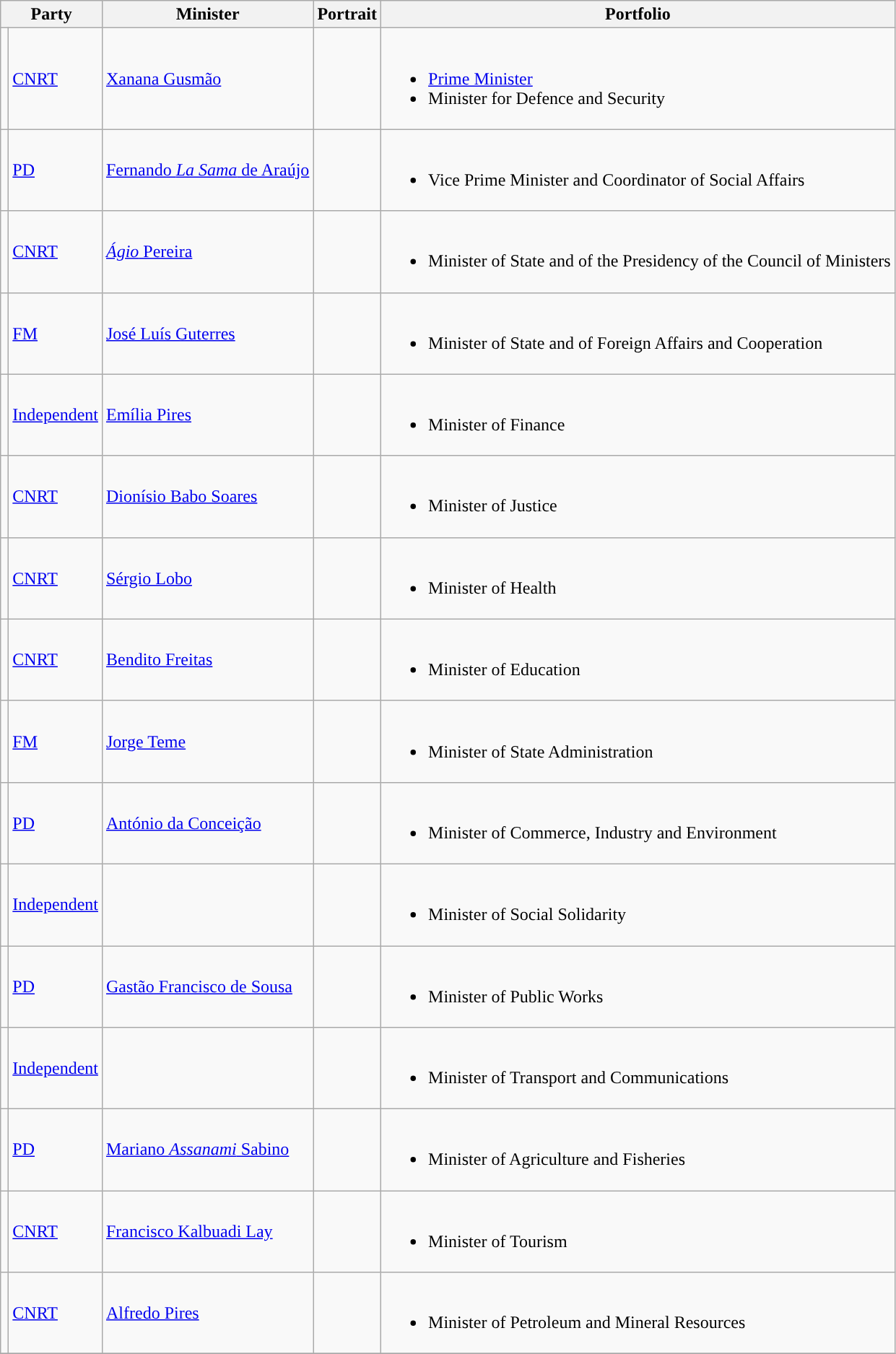<table class="wikitable sortable">
<tr>
<th colspan="2">Party</th>
<th>Minister</th>
<th>Portrait</th>
<th>Portfolio</th>
</tr>
<tr>
<td style="background:"></td>
<td><a href='#'>CNRT</a></td>
<td><a href='#'>Xanana Gusmão</a></td>
<td></td>
<td><br><ul><li><a href='#'>Prime Minister</a></li><li>Minister for Defence and Security</li></ul></td>
</tr>
<tr>
<td style="background:"></td>
<td><a href='#'>PD</a></td>
<td><a href='#'>Fernando <em>La Sama</em> de Araújo</a></td>
<td></td>
<td><br><ul><li>Vice Prime Minister and Coordinator of Social Affairs</li></ul></td>
</tr>
<tr>
<td style="background:"></td>
<td><a href='#'>CNRT</a></td>
<td><a href='#'><em>Ágio</em> Pereira</a></td>
<td></td>
<td><br><ul><li>Minister of State and of the Presidency of the Council of Ministers</li></ul></td>
</tr>
<tr>
<td style="background:"></td>
<td><a href='#'>FM</a></td>
<td><a href='#'>José Luís Guterres</a></td>
<td></td>
<td><br><ul><li>Minister of State and of Foreign Affairs and Cooperation</li></ul></td>
</tr>
<tr>
<td style="background:"></td>
<td><a href='#'>Independent</a></td>
<td><a href='#'>Emília Pires</a></td>
<td></td>
<td><br><ul><li>Minister of Finance</li></ul></td>
</tr>
<tr>
<td style="background:"></td>
<td><a href='#'>CNRT</a></td>
<td><a href='#'>Dionísio Babo Soares</a></td>
<td></td>
<td><br><ul><li>Minister of Justice</li></ul></td>
</tr>
<tr>
<td style="background:"></td>
<td><a href='#'>CNRT</a></td>
<td><a href='#'>Sérgio Lobo</a></td>
<td></td>
<td><br><ul><li>Minister of Health</li></ul></td>
</tr>
<tr>
<td style="background:"></td>
<td><a href='#'>CNRT</a></td>
<td><a href='#'>Bendito Freitas</a></td>
<td></td>
<td><br><ul><li>Minister of Education</li></ul></td>
</tr>
<tr>
<td style="background:"></td>
<td><a href='#'>FM</a></td>
<td><a href='#'>Jorge Teme</a></td>
<td></td>
<td><br><ul><li>Minister of State Administration</li></ul></td>
</tr>
<tr>
<td style="background:"></td>
<td><a href='#'>PD</a></td>
<td><a href='#'>António da Conceição</a></td>
<td></td>
<td><br><ul><li>Minister of Commerce, Industry and Environment</li></ul></td>
</tr>
<tr>
<td style="background:"></td>
<td><a href='#'>Independent</a></td>
<td></td>
<td></td>
<td><br><ul><li>Minister of Social Solidarity</li></ul></td>
</tr>
<tr>
<td style="background:"></td>
<td><a href='#'>PD</a></td>
<td><a href='#'>Gastão Francisco de Sousa</a></td>
<td></td>
<td><br><ul><li>Minister of Public Works</li></ul></td>
</tr>
<tr>
<td style="background:"></td>
<td><a href='#'>Independent</a></td>
<td></td>
<td></td>
<td><br><ul><li>Minister of Transport and Communications</li></ul></td>
</tr>
<tr>
<td style="background:"></td>
<td><a href='#'>PD</a></td>
<td><a href='#'>Mariano <em>Assanami</em> Sabino</a></td>
<td></td>
<td><br><ul><li>Minister of Agriculture and Fisheries</li></ul></td>
</tr>
<tr>
<td style="background:"></td>
<td><a href='#'>CNRT</a></td>
<td><a href='#'>Francisco Kalbuadi Lay</a></td>
<td></td>
<td><br><ul><li>Minister of Tourism</li></ul></td>
</tr>
<tr>
<td style="background:"></td>
<td><a href='#'>CNRT</a></td>
<td><a href='#'>Alfredo Pires</a></td>
<td></td>
<td><br><ul><li>Minister of Petroleum and Mineral Resources</li></ul></td>
</tr>
<tr>
</tr>
</table>
